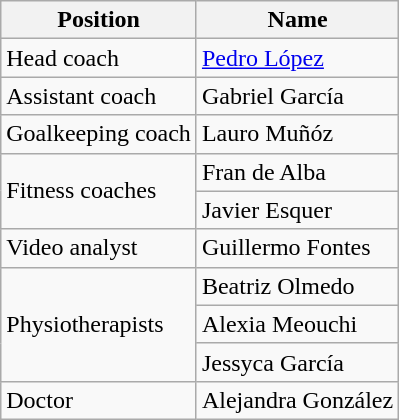<table class="wikitable">
<tr>
<th>Position</th>
<th>Name</th>
</tr>
<tr>
<td>Head coach</td>
<td> <a href='#'>Pedro López</a></td>
</tr>
<tr>
<td>Assistant coach</td>
<td> Gabriel García</td>
</tr>
<tr>
<td>Goalkeeping coach</td>
<td> Lauro Muñóz</td>
</tr>
<tr>
<td rowspan="2">Fitness coaches</td>
<td> Fran de Alba</td>
</tr>
<tr>
<td> Javier Esquer</td>
</tr>
<tr>
<td>Video analyst</td>
<td> Guillermo Fontes</td>
</tr>
<tr>
<td rowspan="3">Physiotherapists</td>
<td> Beatriz Olmedo</td>
</tr>
<tr>
<td> Alexia Meouchi</td>
</tr>
<tr>
<td> Jessyca García</td>
</tr>
<tr>
<td>Doctor</td>
<td> Alejandra González</td>
</tr>
</table>
